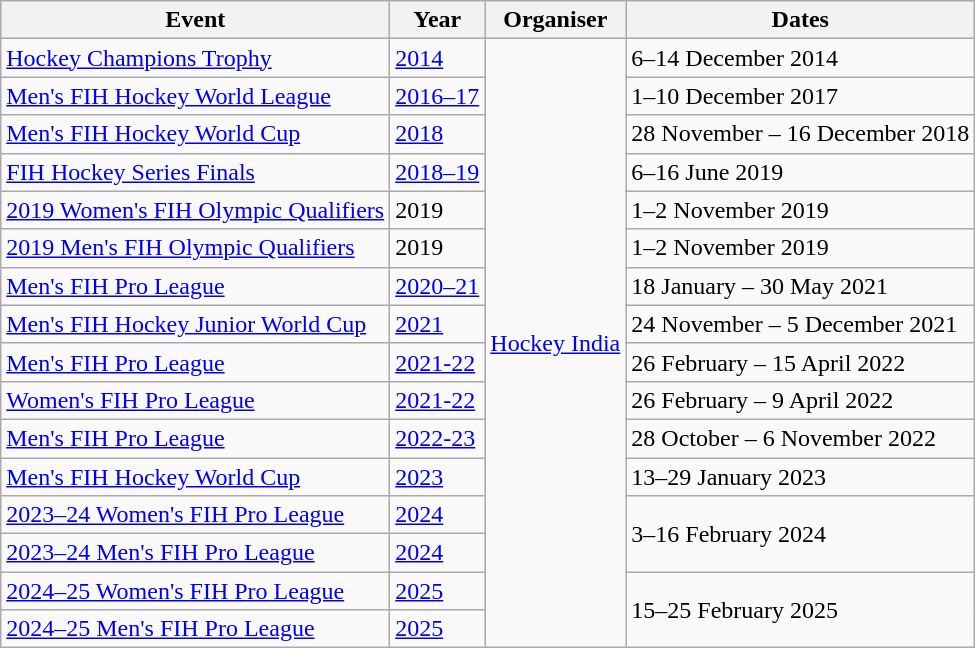<table class="wikitable">
<tr>
<th>Event</th>
<th>Year</th>
<th>Organiser</th>
<th>Dates</th>
</tr>
<tr>
<td><a href='#'>Hockey Champions Trophy</a></td>
<td><a href='#'>2014</a></td>
<td rowspan=16><a href='#'>Hockey India</a></td>
<td>6–14 December 2014</td>
</tr>
<tr>
<td><a href='#'>Men's FIH Hockey World League</a></td>
<td><a href='#'>2016–17</a></td>
<td>1–10 December 2017</td>
</tr>
<tr>
<td><a href='#'>Men's FIH Hockey World Cup</a></td>
<td><a href='#'>2018</a></td>
<td>28 November – 16 December 2018</td>
</tr>
<tr>
<td><a href='#'>FIH Hockey Series Finals</a></td>
<td><a href='#'>2018–19</a></td>
<td>6–16 June 2019</td>
</tr>
<tr>
<td><a href='#'>2019 Women's FIH Olympic Qualifiers</a></td>
<td>2019</td>
<td>1–2 November 2019</td>
</tr>
<tr>
<td><a href='#'>2019 Men's FIH Olympic Qualifiers</a></td>
<td>2019</td>
<td>1–2 November 2019</td>
</tr>
<tr>
<td><a href='#'>Men's FIH Pro League</a></td>
<td><a href='#'>2020–21</a></td>
<td>18 January – 30 May 2021</td>
</tr>
<tr>
<td><a href='#'>Men's FIH Hockey Junior World Cup</a></td>
<td><a href='#'>2021</a></td>
<td>24 November – 5 December 2021</td>
</tr>
<tr>
<td><a href='#'>Men's FIH Pro League</a></td>
<td><a href='#'>2021-22</a></td>
<td>26 February – 15 April 2022</td>
</tr>
<tr>
<td><a href='#'>Women's FIH Pro League</a></td>
<td><a href='#'>2021-22</a></td>
<td>26 February – 9 April 2022</td>
</tr>
<tr>
<td><a href='#'>Men's FIH Pro League</a></td>
<td><a href='#'>2022-23</a></td>
<td>28 October – 6 November 2022</td>
</tr>
<tr>
<td><a href='#'>Men's FIH Hockey World Cup</a></td>
<td><a href='#'>2023</a></td>
<td>13–29 January 2023</td>
</tr>
<tr>
<td><a href='#'>2023–24 Women's FIH Pro League</a></td>
<td><a href='#'>2024</a></td>
<td rowspan=2>3–16 February 2024</td>
</tr>
<tr>
<td><a href='#'>2023–24 Men's FIH Pro League</a></td>
<td><a href='#'>2024</a></td>
</tr>
<tr>
<td><a href='#'>2024–25 Women's FIH Pro League</a></td>
<td><a href='#'>2025</a></td>
<td rowspan=2>15–25 February 2025</td>
</tr>
<tr>
<td><a href='#'>2024–25 Men's FIH Pro League</a></td>
<td><a href='#'>2025</a></td>
</tr>
</table>
